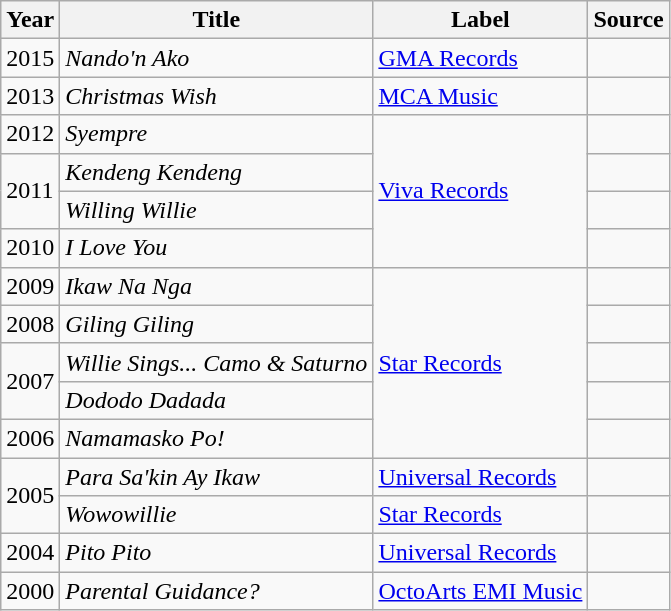<table class="wikitable sortable">
<tr>
<th>Year</th>
<th>Title</th>
<th>Label</th>
<th>Source</th>
</tr>
<tr>
<td>2015</td>
<td><em>Nando'n Ako</em></td>
<td><a href='#'>GMA Records</a></td>
<td></td>
</tr>
<tr>
<td>2013</td>
<td><em>Christmas Wish</em></td>
<td><a href='#'>MCA Music</a></td>
<td></td>
</tr>
<tr>
<td>2012</td>
<td><em>Syempre</em></td>
<td rowspan="4"><a href='#'>Viva Records</a></td>
<td></td>
</tr>
<tr>
<td rowspan="2">2011</td>
<td><em>Kendeng Kendeng</em></td>
<td></td>
</tr>
<tr>
<td><em>Willing Willie</em></td>
<td></td>
</tr>
<tr>
<td>2010</td>
<td><em>I Love You</em></td>
<td></td>
</tr>
<tr>
<td>2009</td>
<td><em>Ikaw Na Nga</em></td>
<td rowspan="5"><a href='#'>Star Records</a></td>
<td></td>
</tr>
<tr>
<td>2008</td>
<td><em>Giling Giling</em></td>
<td></td>
</tr>
<tr>
<td rowspan="2">2007</td>
<td><em>Willie Sings... Camo & Saturno</em></td>
<td></td>
</tr>
<tr>
<td><em>Dododo Dadada</em></td>
<td></td>
</tr>
<tr>
<td>2006</td>
<td><em>Namamasko Po!</em></td>
<td></td>
</tr>
<tr>
<td rowspan="2">2005</td>
<td><em>Para Sa'kin Ay Ikaw</em></td>
<td><a href='#'>Universal Records</a></td>
<td></td>
</tr>
<tr>
<td><em>Wowowillie</em></td>
<td><a href='#'>Star Records</a></td>
<td></td>
</tr>
<tr>
<td>2004</td>
<td><em>Pito Pito</em></td>
<td><a href='#'>Universal Records</a></td>
<td></td>
</tr>
<tr>
<td>2000</td>
<td><em>Parental Guidance?</em></td>
<td><a href='#'>OctoArts EMI Music</a></td>
<td></td>
</tr>
</table>
